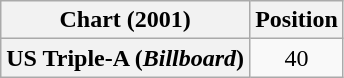<table class="wikitable plainrowheaders" style="text-align:center">
<tr>
<th scope="col">Chart (2001)</th>
<th scope="col">Position</th>
</tr>
<tr>
<th scope="row">US Triple-A (<em>Billboard</em>)</th>
<td>40</td>
</tr>
</table>
